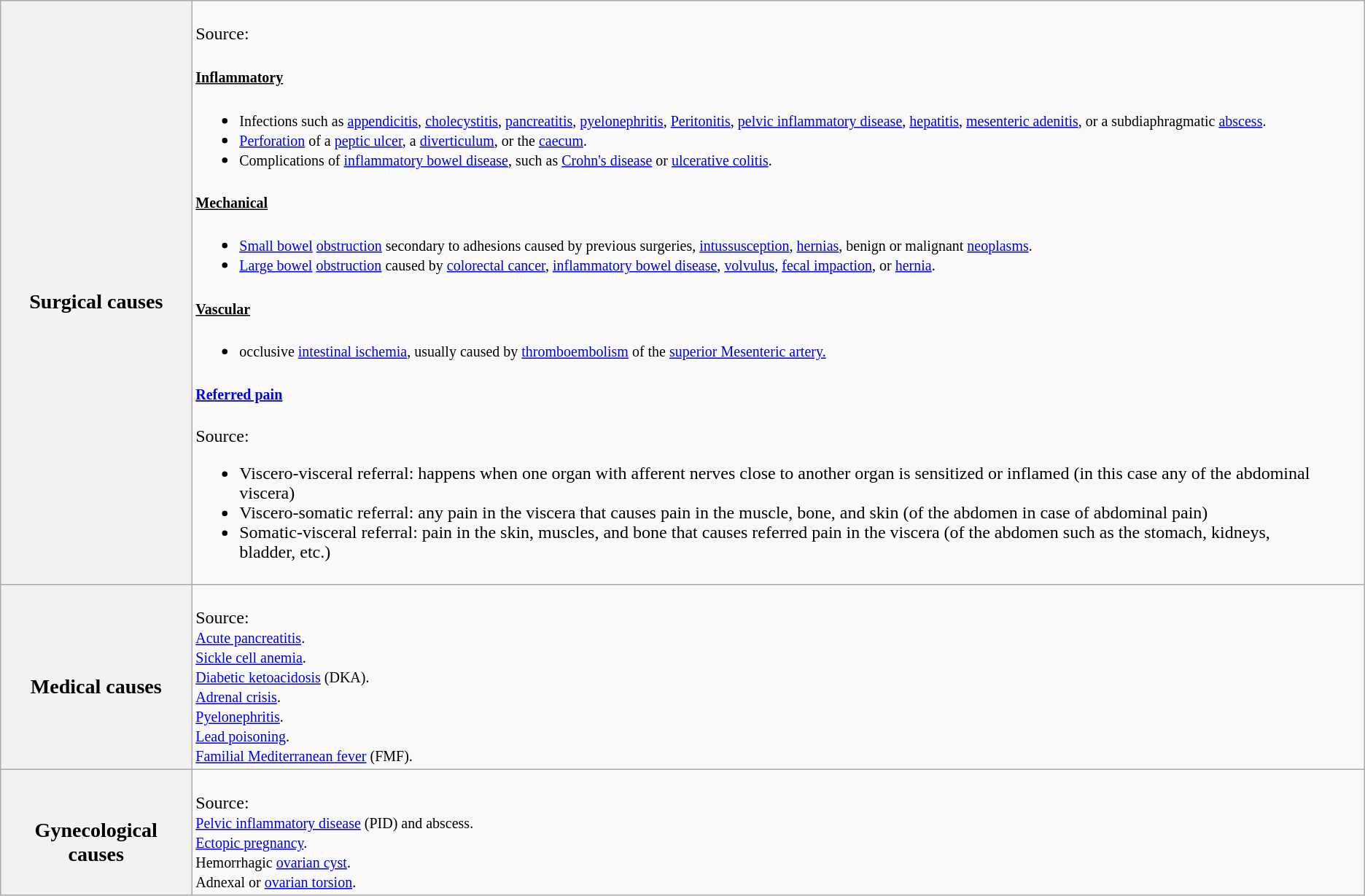<table class="wikitable">
<tr>
<th><br><h3>Surgical causes</h3></th>
<td><br>Source:<h4><u><small>Inflammatory</small></u><small></small></h4><ul><li><small>Infections such as <a href='#'>appendicitis</a>, <a href='#'>cholecystitis</a>, <a href='#'>pancreatitis</a>, <a href='#'>pyelonephritis</a>, <a href='#'>Peritonitis</a>, <a href='#'>pelvic inflammatory disease</a>, <a href='#'>hepatitis</a>, <a href='#'>mesenteric adenitis</a>, or a subdiaphragmatic <a href='#'>abscess</a>.</small></li><li><small><a href='#'>Perforation</a> of a <a href='#'>peptic ulcer</a>, a <a href='#'>diverticulum</a>, or the <a href='#'>caecum</a>.</small></li><li><small>Complications of <a href='#'>inflammatory bowel disease</a>, such as <a href='#'>Crohn's disease</a> or <a href='#'>ulcerative colitis</a>.</small></li></ul><h4><small><u>Mechanical</u></small></h4><ul><li><small><a href='#'>Small bowel</a> <a href='#'>obstruction</a> secondary to adhesions caused by previous surgeries,                                   <a href='#'>intussusception</a>, <a href='#'>hernias</a>, benign or malignant <a href='#'>neoplasms</a>.</small></li><li><small><a href='#'>Large bowel</a> <a href='#'>obstruction</a> caused by <a href='#'>colorectal cancer</a>, <a href='#'>inflammatory bowel disease</a>, <a href='#'>volvulus</a>, <a href='#'>fecal impaction</a>, or <a href='#'>hernia</a>.</small></li></ul><h4><small><u>Vascular</u></small></h4><ul><li><small>occlusive <a href='#'>intestinal ischemia</a>, usually caused by <a href='#'>thromboembolism</a> of the <a href='#'>superior Mesenteric artery.</a></small></li></ul><h4><u><small><a href='#'>Referred pain</a></small></u></h4>Source:<ul><li>Viscero-visceral referral: happens when one organ with afferent nerves close to another organ is sensitized or inflamed (in this case any of the abdominal viscera)</li><li>Viscero-somatic referral: any pain in the viscera that causes pain in the muscle, bone, and skin (of the abdomen in case of abdominal pain)</li><li>Somatic-visceral referral: pain in the skin, muscles, and bone that causes referred pain in the viscera (of the abdomen such as the stomach, kidneys, bladder, etc.)</li></ul></td>
</tr>
<tr>
<th><br><h3>Medical causes</h3></th>
<td><br>Source:<br><small><a href='#'>Acute pancreatitis</a>.</small><br><small><a href='#'>Sickle cell anemia</a>.</small><br><small><a href='#'>Diabetic ketoacidosis</a> (DKA).</small><br><small><a href='#'>Adrenal crisis</a>.</small><br><small><a href='#'>Pyelonephritis</a>.</small><br><small><a href='#'>Lead poisoning</a>.</small><br><small><a href='#'>Familial Mediterranean fever</a> (FMF).</small></td>
</tr>
<tr>
<th><br><h3>Gynecological causes</h3></th>
<td><br>Source:<br><small><a href='#'>Pelvic inflammatory disease</a> (PID) and abscess.</small><br><small><a href='#'>Ectopic pregnancy</a>.</small><br><small>Hemorrhagic <a href='#'>ovarian cyst</a>.</small><br><small>Adnexal or <a href='#'>ovarian torsion</a>.</small></td>
</tr>
</table>
